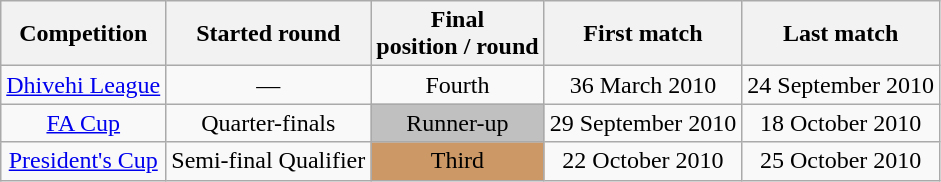<table class="wikitable" style="text-align:center">
<tr Overall>
<th>Competition</th>
<th>Started round</th>
<th>Final<br>position / round</th>
<th>First match</th>
<th>Last match</th>
</tr>
<tr>
<td><a href='#'>Dhivehi League</a></td>
<td>—</td>
<td>Fourth</td>
<td>36 March 2010</td>
<td>24 September 2010</td>
</tr>
<tr>
<td><a href='#'>FA Cup</a></td>
<td>Quarter-finals</td>
<td style="background:silver">Runner-up</td>
<td>29 September 2010</td>
<td>18 October 2010</td>
</tr>
<tr>
<td><a href='#'>President's Cup</a></td>
<td>Semi-final Qualifier</td>
<td style="background:#c96">Third</td>
<td>22 October 2010</td>
<td>25 October 2010</td>
</tr>
</table>
